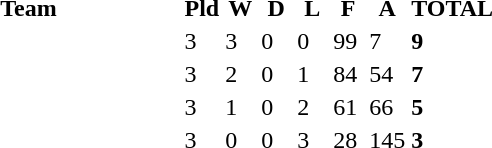<table>
<tr>
<td><br></td>
</tr>
<tr border=1 cellpadding=5 cellspacing=0>
<th width="200">Team</th>
<th width="20">Pld</th>
<th width="20">W</th>
<th width="20">D</th>
<th width="20">L</th>
<th width="20">F</th>
<th width="20">A</th>
<th width="20">TOTAL</th>
</tr>
<tr>
<td align=left></td>
<td>3</td>
<td>3</td>
<td>0</td>
<td>0</td>
<td>99</td>
<td>7</td>
<td><strong>9</strong></td>
</tr>
<tr>
<td align=left></td>
<td>3</td>
<td>2</td>
<td>0</td>
<td>1</td>
<td>84</td>
<td>54</td>
<td><strong>7</strong></td>
</tr>
<tr>
<td align=left></td>
<td>3</td>
<td>1</td>
<td>0</td>
<td>2</td>
<td>61</td>
<td>66</td>
<td><strong>5</strong></td>
</tr>
<tr>
<td align=left></td>
<td>3</td>
<td>0</td>
<td>0</td>
<td>3</td>
<td>28</td>
<td>145</td>
<td><strong>3</strong></td>
</tr>
</table>
